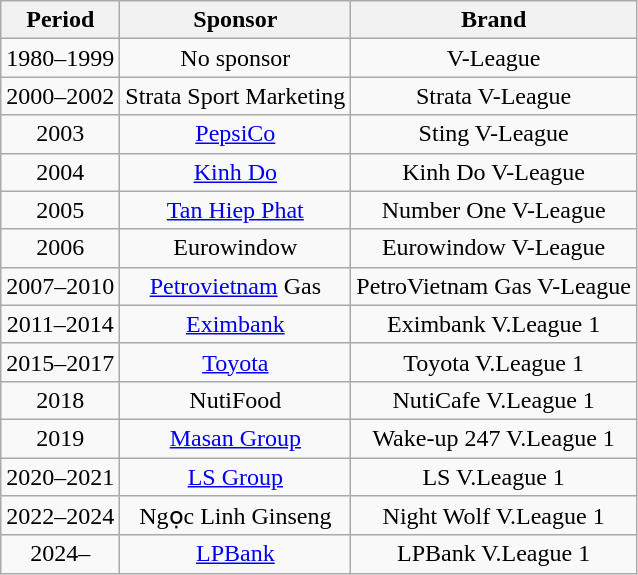<table class="wikitable" style="text-align:center;margin-left:1em;float:center">
<tr>
<th>Period</th>
<th>Sponsor</th>
<th>Brand</th>
</tr>
<tr>
<td>1980–1999</td>
<td>No sponsor</td>
<td>V-League</td>
</tr>
<tr>
<td>2000–2002</td>
<td>Strata Sport Marketing</td>
<td>Strata V-League</td>
</tr>
<tr>
<td>2003</td>
<td><a href='#'>PepsiCo</a></td>
<td>Sting V-League</td>
</tr>
<tr>
<td>2004</td>
<td><a href='#'>Kinh Do</a></td>
<td>Kinh Do V-League</td>
</tr>
<tr>
<td>2005</td>
<td><a href='#'>Tan Hiep Phat</a></td>
<td>Number One V-League</td>
</tr>
<tr>
<td>2006</td>
<td>Eurowindow</td>
<td>Eurowindow V-League</td>
</tr>
<tr>
<td>2007–2010</td>
<td><a href='#'>Petrovietnam</a> Gas</td>
<td>PetroVietnam Gas V-League</td>
</tr>
<tr>
<td>2011–2014</td>
<td><a href='#'>Eximbank</a></td>
<td>Eximbank V.League 1</td>
</tr>
<tr>
<td>2015–2017</td>
<td><a href='#'>Toyota</a></td>
<td>Toyota V.League 1</td>
</tr>
<tr>
<td>2018</td>
<td>NutiFood</td>
<td>NutiCafe V.League 1</td>
</tr>
<tr>
<td>2019</td>
<td><a href='#'>Masan Group</a></td>
<td>Wake-up 247 V.League 1</td>
</tr>
<tr>
<td>2020–2021</td>
<td><a href='#'>LS Group</a></td>
<td>LS V.League 1</td>
</tr>
<tr>
<td>2022–2024</td>
<td>Ngọc Linh Ginseng</td>
<td>Night Wolf V.League 1</td>
</tr>
<tr>
<td>2024–</td>
<td><a href='#'>LPBank</a></td>
<td>LPBank V.League 1</td>
</tr>
</table>
